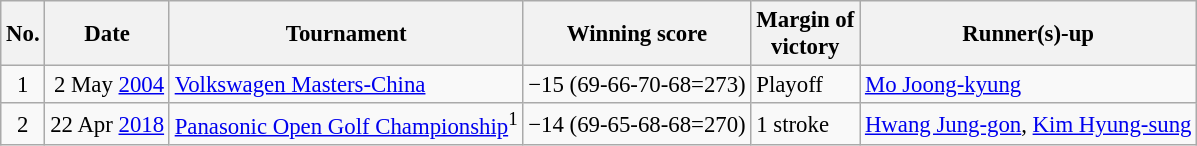<table class="wikitable" style="font-size:95%;">
<tr>
<th>No.</th>
<th>Date</th>
<th>Tournament</th>
<th>Winning score</th>
<th>Margin of<br>victory</th>
<th>Runner(s)-up</th>
</tr>
<tr>
<td align=center>1</td>
<td align=right>2 May <a href='#'>2004</a></td>
<td><a href='#'>Volkswagen Masters-China</a></td>
<td>−15 (69-66-70-68=273)</td>
<td>Playoff</td>
<td> <a href='#'>Mo Joong-kyung</a></td>
</tr>
<tr>
<td align=center>2</td>
<td align=right>22 Apr <a href='#'>2018</a></td>
<td><a href='#'>Panasonic Open Golf Championship</a><sup>1</sup></td>
<td>−14 (69-65-68-68=270)</td>
<td>1 stroke</td>
<td> <a href='#'>Hwang Jung-gon</a>,  <a href='#'>Kim Hyung-sung</a></td>
</tr>
</table>
